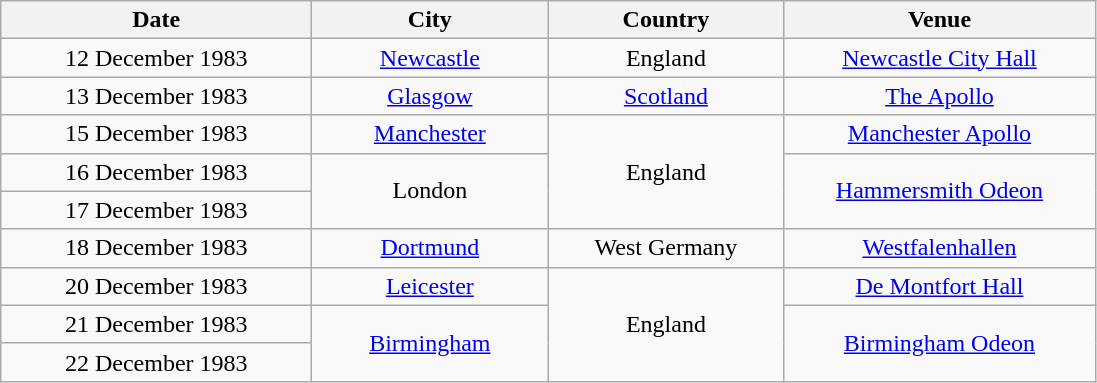<table class="wikitable" style="text-align:center;">
<tr>
<th width="200">Date</th>
<th width="150">City</th>
<th width="150">Country</th>
<th width="200">Venue</th>
</tr>
<tr>
<td>12 December 1983</td>
<td><a href='#'>Newcastle</a></td>
<td>England</td>
<td><a href='#'>Newcastle City Hall</a></td>
</tr>
<tr>
<td>13 December 1983</td>
<td><a href='#'>Glasgow</a></td>
<td><a href='#'>Scotland</a></td>
<td><a href='#'>The Apollo</a></td>
</tr>
<tr>
<td>15 December 1983</td>
<td><a href='#'>Manchester</a></td>
<td rowspan="3">England</td>
<td><a href='#'>Manchester Apollo</a></td>
</tr>
<tr>
<td>16 December 1983</td>
<td rowspan="2">London</td>
<td rowspan="2"><a href='#'>Hammersmith Odeon</a></td>
</tr>
<tr>
<td>17 December 1983</td>
</tr>
<tr>
<td>18 December 1983</td>
<td><a href='#'>Dortmund</a></td>
<td>West Germany</td>
<td><a href='#'>Westfalenhallen</a></td>
</tr>
<tr>
<td>20 December 1983</td>
<td><a href='#'>Leicester</a></td>
<td rowspan="3">England</td>
<td><a href='#'>De Montfort Hall</a></td>
</tr>
<tr>
<td>21 December 1983</td>
<td rowspan="2"><a href='#'>Birmingham</a></td>
<td rowspan="2"><a href='#'>Birmingham Odeon</a></td>
</tr>
<tr>
<td>22 December 1983</td>
</tr>
</table>
